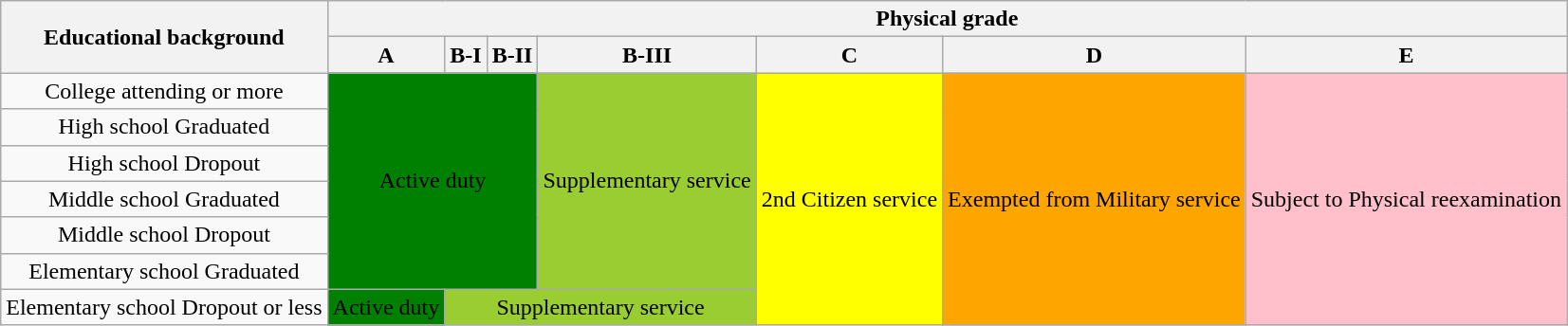<table class="wikitable">
<tr>
<th rowspan="2">Educational background</th>
<th colspan="7">Physical grade</th>
</tr>
<tr>
<th>A</th>
<th>B-I</th>
<th>B-II</th>
<th>B-III</th>
<th>C</th>
<th>D</th>
<th>E</th>
</tr>
<tr>
<td div style="text-align:center">College attending or more</td>
<td colspan="3" rowspan="6" div style="background:green; text-align:center;">Active duty</td>
<td rowspan="6" div style="background:yellowgreen; text-align:center;">Supplementary service</td>
<td rowspan="7" div style="background:yellow; text-align:center;">2nd Citizen service</td>
<td rowspan="7" div style="background:orange; text-align:center;">Exempted from Military service</td>
<td rowspan="7" div style="background:pink; text-align:center;">Subject to Physical reexamination</td>
</tr>
<tr>
<td div style="text-align:center">High school Graduated</td>
</tr>
<tr>
<td div style="text-align:center">High school Dropout</td>
</tr>
<tr>
<td div style="text-align:center">Middle school Graduated</td>
</tr>
<tr>
<td div style="text-align:center">Middle school Dropout</td>
</tr>
<tr>
<td div style="text-align:center">Elementary school Graduated</td>
</tr>
<tr>
<td div style="text-align:center">Elementary school Dropout or less</td>
<td div style="background:green; text-align:center;">Active duty</td>
<td colspan="3" div style="background:yellowgreen; text-align:center;">Supplementary service</td>
</tr>
</table>
